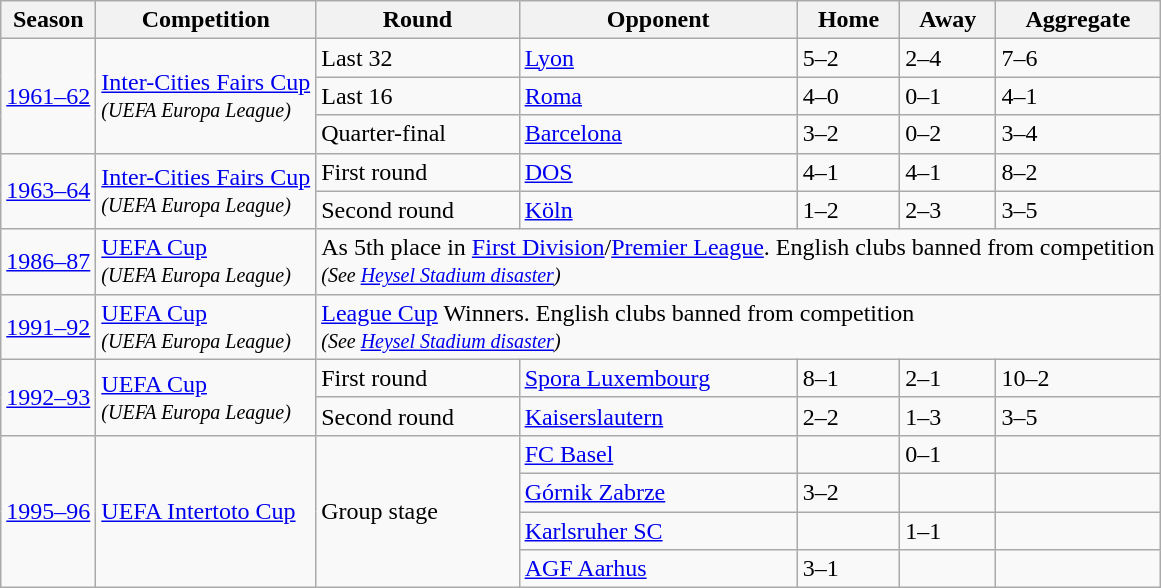<table class="wikitable">
<tr>
<th>Season</th>
<th>Competition</th>
<th>Round</th>
<th>Opponent</th>
<th>Home</th>
<th>Away</th>
<th>Aggregate</th>
</tr>
<tr>
<td rowspan="3"><a href='#'>1961–62</a></td>
<td rowspan="3"><a href='#'>Inter-Cities Fairs Cup</a><em><br> <small>(UEFA Europa League) </small></em></td>
<td>Last 32</td>
<td> <a href='#'>Lyon</a></td>
<td>5–2</td>
<td>2–4</td>
<td>7–6</td>
</tr>
<tr>
<td>Last 16</td>
<td> <a href='#'>Roma</a></td>
<td>4–0</td>
<td>0–1</td>
<td>4–1</td>
</tr>
<tr>
<td>Quarter-final</td>
<td> <a href='#'>Barcelona</a></td>
<td>3–2</td>
<td>0–2</td>
<td>3–4</td>
</tr>
<tr>
<td rowspan="2"><a href='#'>1963–64</a></td>
<td rowspan="2"><a href='#'>Inter-Cities Fairs Cup</a><br> <em><small>(UEFA Europa League) </small></em></td>
<td>First round</td>
<td> <a href='#'>DOS</a></td>
<td>4–1</td>
<td>4–1</td>
<td>8–2</td>
</tr>
<tr>
<td>Second round</td>
<td> <a href='#'>Köln</a></td>
<td>1–2</td>
<td>2–3</td>
<td>3–5</td>
</tr>
<tr>
<td rowspan="1"><a href='#'>1986–87</a></td>
<td rowspan="1"><a href='#'>UEFA Cup</a><em><br> <small>(UEFA Europa League) </small></em></td>
<td colspan="5">As 5th place in <a href='#'>First Division</a>/<a href='#'>Premier League</a>. English clubs banned from competition <br> <small><em>(See <a href='#'>Heysel Stadium disaster</a>)</em></small></td>
</tr>
<tr>
<td rowspan="1"><a href='#'>1991–92</a></td>
<td rowspan="1"><a href='#'>UEFA Cup</a><em><br> <small>(UEFA Europa League) </small></em></td>
<td colspan="5"><a href='#'>League Cup</a> Winners. English clubs banned from competition <br> <small><em>(See <a href='#'>Heysel Stadium disaster</a>)</em></small></td>
</tr>
<tr>
<td rowspan="2"><a href='#'>1992–93</a></td>
<td rowspan="2"><a href='#'>UEFA Cup</a><em><br> <small>(UEFA Europa League) </small></em></td>
<td>First round</td>
<td> <a href='#'>Spora Luxembourg</a></td>
<td>8–1</td>
<td>2–1</td>
<td>10–2</td>
</tr>
<tr>
<td>Second round</td>
<td> <a href='#'>Kaiserslautern</a></td>
<td>2–2</td>
<td>1–3</td>
<td>3–5</td>
</tr>
<tr>
<td rowspan="4"><a href='#'>1995–96</a></td>
<td rowspan="4"><a href='#'>UEFA Intertoto Cup</a></td>
<td rowspan="4">Group stage</td>
<td> <a href='#'>FC Basel</a></td>
<td></td>
<td>0–1</td>
<td></td>
</tr>
<tr>
<td> <a href='#'>Górnik Zabrze</a></td>
<td>3–2</td>
<td></td>
<td></td>
</tr>
<tr>
<td> <a href='#'>Karlsruher SC</a></td>
<td></td>
<td>1–1</td>
<td></td>
</tr>
<tr>
<td> <a href='#'>AGF Aarhus</a></td>
<td>3–1</td>
<td></td>
<td></td>
</tr>
</table>
